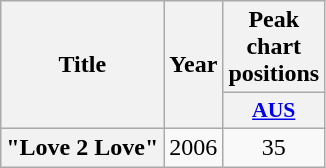<table class="wikitable plainrowheaders" style="text-align:center;">
<tr>
<th scope="col" rowspan="2">Title</th>
<th scope="col" rowspan="2">Year</th>
<th scope="col" colspan="1">Peak chart positions</th>
</tr>
<tr>
<th scope="col" style="width:3em;font-size:90%;"><a href='#'>AUS</a><br></th>
</tr>
<tr>
<th scope="row">"Love 2 Love"</th>
<td rowspan="2">2006</td>
<td>35</td>
</tr>
</table>
